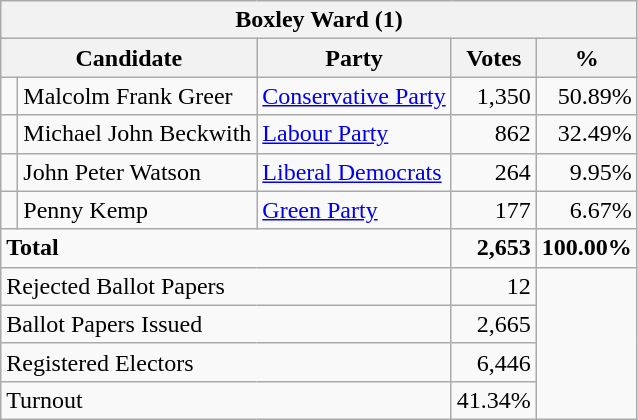<table class="wikitable" border="1" style="text-align:right; font-size:100%">
<tr>
<th align=center colspan=5>Boxley Ward (1)</th>
</tr>
<tr>
<th align=left colspan=2>Candidate</th>
<th align=left>Party</th>
<th align=center>Votes</th>
<th align=center>%</th>
</tr>
<tr>
<td bgcolor=> </td>
<td align=left>Malcolm Frank Greer</td>
<td align=left><a href='#'>Conservative Party</a></td>
<td>1,350</td>
<td>50.89%</td>
</tr>
<tr>
<td bgcolor=> </td>
<td align=left>Michael John Beckwith</td>
<td align=left><a href='#'>Labour Party</a></td>
<td>862</td>
<td>32.49%</td>
</tr>
<tr>
<td bgcolor=> </td>
<td align=left>John Peter Watson</td>
<td align=left><a href='#'>Liberal Democrats</a></td>
<td>264</td>
<td>9.95%</td>
</tr>
<tr>
<td bgcolor=> </td>
<td align=left>Penny Kemp</td>
<td align=left><a href='#'>Green Party</a></td>
<td>177</td>
<td>6.67%</td>
</tr>
<tr>
<td align=left colspan=3><strong>Total</strong></td>
<td><strong>2,653</strong></td>
<td><strong>100.00%</strong></td>
</tr>
<tr>
<td align=left colspan=3>Rejected Ballot Papers</td>
<td>12</td>
<td rowspan=4></td>
</tr>
<tr>
<td align=left colspan=3>Ballot Papers Issued</td>
<td>2,665</td>
</tr>
<tr>
<td align=left colspan=3>Registered Electors</td>
<td>6,446</td>
</tr>
<tr>
<td align=left colspan=3>Turnout</td>
<td>41.34%</td>
</tr>
</table>
